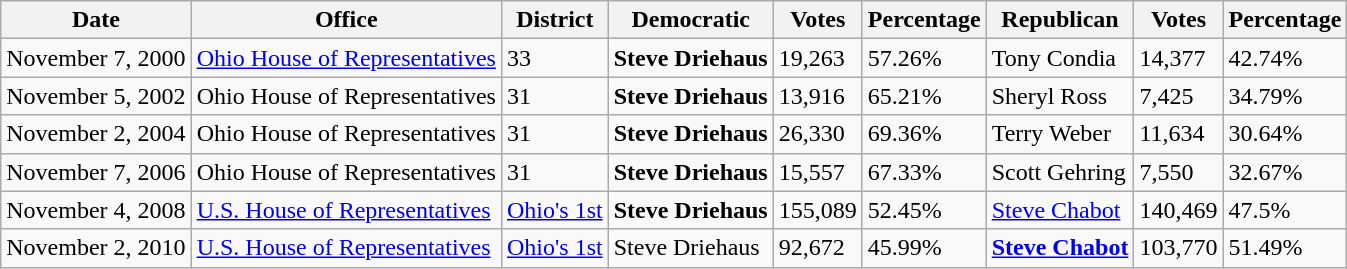<table class="wikitable">
<tr>
<th>Date</th>
<th>Office</th>
<th>District</th>
<th>Democratic</th>
<th>Votes</th>
<th>Percentage</th>
<th>Republican</th>
<th>Votes</th>
<th>Percentage</th>
</tr>
<tr>
<td>November 7, 2000</td>
<td><a href='#'>Ohio House of Representatives</a></td>
<td>33</td>
<td><strong>Steve Driehaus</strong></td>
<td>19,263</td>
<td>57.26%</td>
<td>Tony Condia</td>
<td>14,377</td>
<td>42.74%</td>
</tr>
<tr>
<td>November 5, 2002</td>
<td>Ohio House of Representatives</td>
<td>31</td>
<td><strong>Steve Driehaus</strong></td>
<td>13,916</td>
<td>65.21%</td>
<td>Sheryl Ross</td>
<td>7,425</td>
<td>34.79%</td>
</tr>
<tr>
<td>November 2, 2004</td>
<td>Ohio House of Representatives</td>
<td>31</td>
<td><strong>Steve Driehaus</strong></td>
<td>26,330</td>
<td>69.36%</td>
<td>Terry Weber</td>
<td>11,634</td>
<td>30.64%</td>
</tr>
<tr>
<td>November 7, 2006</td>
<td>Ohio House of Representatives</td>
<td>31</td>
<td><strong>Steve Driehaus</strong></td>
<td>15,557</td>
<td>67.33%</td>
<td>Scott Gehring</td>
<td>7,550</td>
<td>32.67%</td>
</tr>
<tr>
<td>November 4, 2008</td>
<td><a href='#'>U.S. House of Representatives</a></td>
<td><a href='#'>Ohio's 1st</a></td>
<td><strong>Steve Driehaus</strong></td>
<td>155,089</td>
<td>52.45%</td>
<td><a href='#'>Steve Chabot</a></td>
<td>140,469</td>
<td>47.5%</td>
</tr>
<tr>
<td>November 2, 2010</td>
<td><a href='#'>U.S. House of Representatives</a></td>
<td><a href='#'>Ohio's 1st</a></td>
<td>Steve Driehaus</td>
<td>92,672</td>
<td>45.99%</td>
<td><strong><a href='#'>Steve Chabot</a></strong></td>
<td>103,770</td>
<td>51.49%</td>
</tr>
</table>
